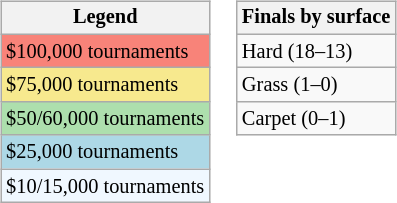<table>
<tr valign=top>
<td><br><table class=wikitable style="font-size:85%">
<tr>
<th>Legend</th>
</tr>
<tr style="background:#f88379;">
<td>$100,000 tournaments</td>
</tr>
<tr style="background:#f7e98e;">
<td>$75,000 tournaments</td>
</tr>
<tr style="background:#addfad;">
<td>$50/60,000 tournaments</td>
</tr>
<tr style="background:lightblue;">
<td>$25,000 tournaments</td>
</tr>
<tr style="background:#f0f8ff;">
<td>$10/15,000 tournaments</td>
</tr>
</table>
</td>
<td><br><table class=wikitable style=font-size:85%>
<tr>
<th>Finals by surface</th>
</tr>
<tr>
<td>Hard (18–13)</td>
</tr>
<tr>
<td>Grass (1–0)</td>
</tr>
<tr>
<td>Carpet (0–1)</td>
</tr>
</table>
</td>
</tr>
</table>
